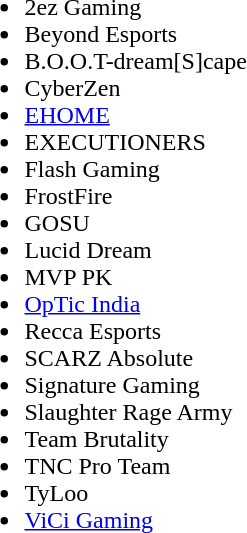<table cellspacing="20">
<tr>
<td valign="top" width="1000px"><br><ul><li>2ez Gaming</li><li>Beyond Esports</li><li>B.O.O.T-dream[S]cape</li><li>CyberZen</li><li><a href='#'>EHOME</a></li><li>EXECUTIONERS</li><li>Flash Gaming</li><li>FrostFire</li><li>GOSU</li><li>Lucid Dream</li><li>MVP PK</li><li><a href='#'>OpTic India</a></li><li>Recca Esports</li><li>SCARZ Absolute</li><li>Signature Gaming</li><li>Slaughter Rage Army</li><li>Team Brutality</li><li>TNC Pro Team</li><li>TyLoo</li><li><a href='#'>ViCi Gaming</a></li></ul></td>
</tr>
<tr>
</tr>
</table>
